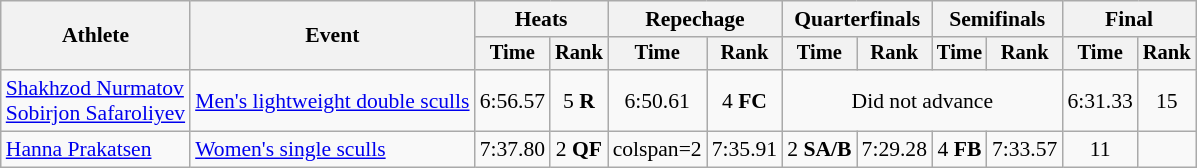<table class=wikitable style=font-size:90%;text-align:center>
<tr>
<th rowspan=2>Athlete</th>
<th rowspan=2>Event</th>
<th colspan=2>Heats</th>
<th colspan=2>Repechage</th>
<th colspan=2>Quarterfinals</th>
<th colspan=2>Semifinals</th>
<th colspan=2>Final</th>
</tr>
<tr style=font-size:95%>
<th>Time</th>
<th>Rank</th>
<th>Time</th>
<th>Rank</th>
<th>Time</th>
<th>Rank</th>
<th>Time</th>
<th>Rank</th>
<th>Time</th>
<th>Rank</th>
</tr>
<tr>
<td align=left><a href='#'>Shakhzod Nurmatov</a><br><a href='#'>Sobirjon Safaroliyev</a></td>
<td align=left><a href='#'>Men's lightweight double sculls</a></td>
<td>6:56.57</td>
<td>5 <strong>R</strong></td>
<td>6:50.61</td>
<td>4 <strong>FC</strong></td>
<td colspan=4>Did not advance</td>
<td>6:31.33</td>
<td>15</td>
</tr>
<tr>
<td align=left><a href='#'>Hanna Prakatsen</a></td>
<td align=left><a href='#'>Women's single sculls</a></td>
<td>7:37.80</td>
<td>2 <strong>QF</strong></td>
<td>colspan=2 </td>
<td>7:35.91</td>
<td>2 <strong>SA/B</strong></td>
<td>7:29.28</td>
<td>4 <strong>FB</strong></td>
<td>7:33.57</td>
<td>11</td>
</tr>
</table>
